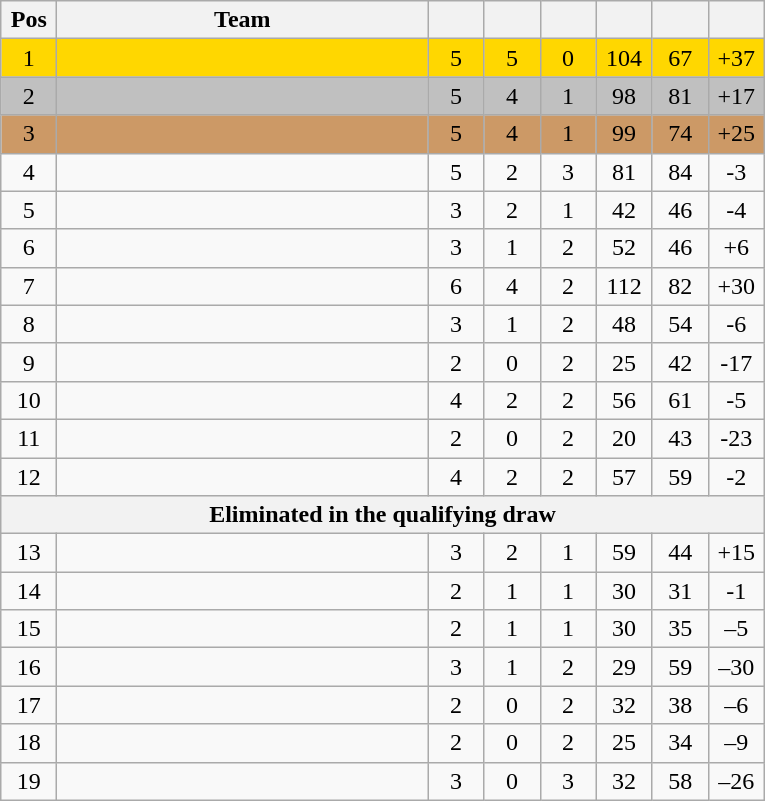<table class="wikitable" style="text-align:center">
<tr>
<th width=30>Pos</th>
<th ! width=240>Team</th>
<th ! width=30></th>
<th ! width=30></th>
<th ! width=30></th>
<th ! width=30></th>
<th ! width=30></th>
<th ! width=30></th>
</tr>
<tr bgcolor=gold>
<td>1</td>
<td align=left></td>
<td>5</td>
<td>5</td>
<td>0</td>
<td>104</td>
<td>67</td>
<td>+37</td>
</tr>
<tr bgcolor=silver>
<td>2</td>
<td align=left></td>
<td>5</td>
<td>4</td>
<td>1</td>
<td>98</td>
<td>81</td>
<td>+17</td>
</tr>
<tr bgcolor=cc9966>
<td>3</td>
<td align=left></td>
<td>5</td>
<td>4</td>
<td>1</td>
<td>99</td>
<td>74</td>
<td>+25</td>
</tr>
<tr>
<td>4</td>
<td align=left></td>
<td>5</td>
<td>2</td>
<td>3</td>
<td>81</td>
<td>84</td>
<td>-3</td>
</tr>
<tr>
<td>5</td>
<td align=left></td>
<td>3</td>
<td>2</td>
<td>1</td>
<td>42</td>
<td>46</td>
<td>-4</td>
</tr>
<tr>
<td>6</td>
<td align=left></td>
<td>3</td>
<td>1</td>
<td>2</td>
<td>52</td>
<td>46</td>
<td>+6</td>
</tr>
<tr>
<td>7</td>
<td align=left></td>
<td>6</td>
<td>4</td>
<td>2</td>
<td>112</td>
<td>82</td>
<td>+30</td>
</tr>
<tr>
<td>8</td>
<td align=left></td>
<td>3</td>
<td>1</td>
<td>2</td>
<td>48</td>
<td>54</td>
<td>-6</td>
</tr>
<tr>
<td>9</td>
<td align=left></td>
<td>2</td>
<td>0</td>
<td>2</td>
<td>25</td>
<td>42</td>
<td>-17</td>
</tr>
<tr>
<td>10</td>
<td align=left></td>
<td>4</td>
<td>2</td>
<td>2</td>
<td>56</td>
<td>61</td>
<td>-5</td>
</tr>
<tr>
<td>11</td>
<td align=left></td>
<td>2</td>
<td>0</td>
<td>2</td>
<td>20</td>
<td>43</td>
<td>-23</td>
</tr>
<tr>
<td>12</td>
<td align=left></td>
<td>4</td>
<td>2</td>
<td>2</td>
<td>57</td>
<td>59</td>
<td>-2</td>
</tr>
<tr>
<th colspan=8><strong>Eliminated in the qualifying draw</strong></th>
</tr>
<tr>
<td>13</td>
<td align=left></td>
<td>3</td>
<td>2</td>
<td>1</td>
<td>59</td>
<td>44</td>
<td>+15</td>
</tr>
<tr>
<td>14</td>
<td align=left></td>
<td>2</td>
<td>1</td>
<td>1</td>
<td>30</td>
<td>31</td>
<td>-1</td>
</tr>
<tr>
<td>15</td>
<td align=left></td>
<td>2</td>
<td>1</td>
<td>1</td>
<td>30</td>
<td>35</td>
<td>–5</td>
</tr>
<tr>
<td>16</td>
<td align=left></td>
<td>3</td>
<td>1</td>
<td>2</td>
<td>29</td>
<td>59</td>
<td>–30</td>
</tr>
<tr>
<td>17</td>
<td align=left></td>
<td>2</td>
<td>0</td>
<td>2</td>
<td>32</td>
<td>38</td>
<td>–6</td>
</tr>
<tr>
<td>18</td>
<td align=left></td>
<td>2</td>
<td>0</td>
<td>2</td>
<td>25</td>
<td>34</td>
<td>–9</td>
</tr>
<tr>
<td>19</td>
<td align=left></td>
<td>3</td>
<td>0</td>
<td>3</td>
<td>32</td>
<td>58</td>
<td>–26</td>
</tr>
</table>
